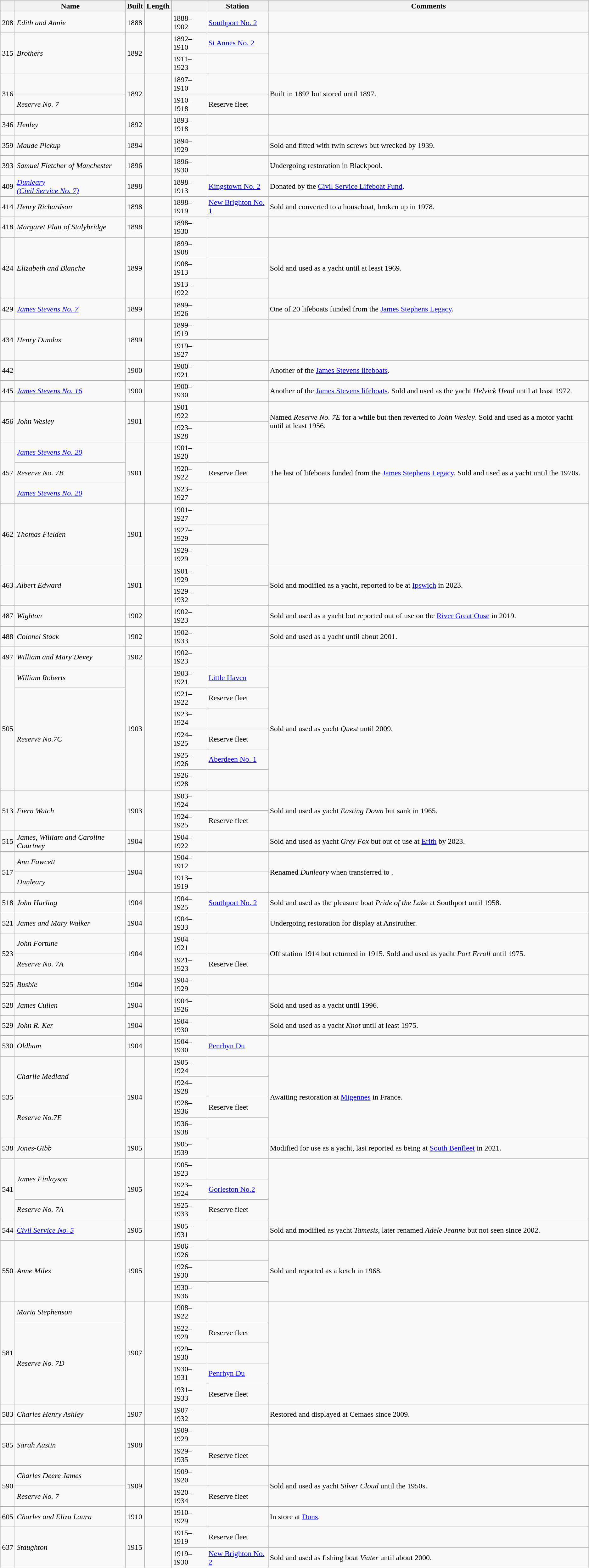<table class="wikitable sortable">
<tr>
<th></th>
<th>Name</th>
<th>Built</th>
<th>Length</th>
<th></th>
<th>Station</th>
<th class=unsortable>Comments</th>
</tr>
<tr>
<td>208</td>
<td><em>Edith and Annie</em></td>
<td>1888</td>
<td></td>
<td>1888–1902</td>
<td><a href='#'>Southport No. 2</a></td>
<td></td>
</tr>
<tr>
<td rowspan="2">315</td>
<td rowspan="2"><em>Brothers</em></td>
<td rowspan="2">1892</td>
<td rowspan="2"></td>
<td>1892–1910</td>
<td><a href='#'>St Annes No. 2</a></td>
<td rowspan="2"></td>
</tr>
<tr>
<td>1911–1923</td>
<td></td>
</tr>
<tr>
<td rowspan="2">316</td>
<td><em></em></td>
<td rowspan="2">1892</td>
<td rowspan="2"></td>
<td>1897–1910</td>
<td></td>
<td rowspan="2">Built in 1892 but stored until 1897.</td>
</tr>
<tr>
<td><em>Reserve No. 7</em></td>
<td>1910–1918</td>
<td>Reserve fleet</td>
</tr>
<tr>
<td>346</td>
<td><em>Henley</em></td>
<td>1892</td>
<td></td>
<td>1893–1918</td>
<td></td>
<td></td>
</tr>
<tr>
<td>359</td>
<td><em>Maude Pickup</em></td>
<td>1894</td>
<td></td>
<td>1894–1929</td>
<td></td>
<td>Sold and fitted with twin screws but wrecked by 1939.</td>
</tr>
<tr>
<td>393</td>
<td><em>Samuel Fletcher of Manchester</em></td>
<td>1896</td>
<td></td>
<td>1896–1930</td>
<td></td>
<td>Undergoing restoration in Blackpool.</td>
</tr>
<tr>
<td>409</td>
<td><a href='#'><em>Dunleary<br>(Civil Service No. 7)</em></a></td>
<td>1898</td>
<td></td>
<td>1898–1913</td>
<td><a href='#'>Kingstown No. 2</a></td>
<td>Donated by the <a href='#'>Civil Service Lifeboat Fund</a>.</td>
</tr>
<tr>
<td>414</td>
<td><em>Henry Richardson</em></td>
<td>1898</td>
<td></td>
<td>1898–1919</td>
<td><a href='#'>New Brighton No. 1</a></td>
<td>Sold and converted to a houseboat, broken up in 1978.</td>
</tr>
<tr>
<td>418</td>
<td><em>Margaret Platt of Stalybridge</em></td>
<td>1898</td>
<td></td>
<td>1898–1930</td>
<td></td>
<td></td>
</tr>
<tr>
<td rowspan="3">424</td>
<td rowspan="3"><em>Elizabeth and Blanche</em></td>
<td rowspan="3">1899</td>
<td rowspan="3"></td>
<td>1899–1908</td>
<td></td>
<td rowspan="3">Sold and used as a yacht until at least 1969.</td>
</tr>
<tr>
<td>1908–1913</td>
<td></td>
</tr>
<tr>
<td>1913–1922</td>
<td></td>
</tr>
<tr>
<td>429</td>
<td><a href='#'><em>James Stevens No. 7</em></a></td>
<td>1899</td>
<td></td>
<td>1899–1926</td>
<td></td>
<td>One of 20 lifeboats funded from the <a href='#'>James Stephens Legacy</a>.</td>
</tr>
<tr>
<td rowspan="2">434</td>
<td rowspan="2"><em>Henry Dundas</em></td>
<td rowspan="2">1899</td>
<td rowspan="2"></td>
<td>1899–1919</td>
<td></td>
<td rowspan="2"></td>
</tr>
<tr>
<td>1919–1927</td>
<td></td>
</tr>
<tr>
<td>442</td>
<td></td>
<td>1900</td>
<td></td>
<td>1900–1921</td>
<td></td>
<td>Another of the <a href='#'>James Stevens lifeboats</a>.</td>
</tr>
<tr>
<td>445</td>
<td><a href='#'><em>James Stevens No. 16</em></a></td>
<td>1900</td>
<td></td>
<td>1900–1930</td>
<td></td>
<td>Another of the <a href='#'>James Stevens lifeboats</a>. Sold and used as the yacht <em>Helvick Head</em> until at least 1972.</td>
</tr>
<tr>
<td rowspan="2">456</td>
<td rowspan="2"><em>John Wesley</em></td>
<td rowspan="2">1901</td>
<td rowspan="2"></td>
<td>1901–1922</td>
<td></td>
<td rowspan="2">Named <em>Reserve No. 7E</em> for a while but then reverted to <em>John Wesley</em>. Sold and used as a motor yacht until at least 1956.</td>
</tr>
<tr>
<td>1923–1928</td>
<td></td>
</tr>
<tr>
<td rowspan="3">457</td>
<td><a href='#'><em>James Stevens No. 20</em></a></td>
<td rowspan="3">1901</td>
<td rowspan="3"></td>
<td>1901–1920</td>
<td></td>
<td rowspan="3">The last of lifeboats funded from the <a href='#'>James Stephens Legacy</a>. Sold and used as a yacht until the 1970s.</td>
</tr>
<tr>
<td><em>Reserve No. 7B</em></td>
<td>1920–1922</td>
<td>Reserve fleet</td>
</tr>
<tr>
<td><a href='#'><em>James Stevens No. 20</em></a></td>
<td>1923–1927</td>
<td></td>
</tr>
<tr>
<td rowspan="3">462</td>
<td rowspan="3"><em>Thomas Fielden</em></td>
<td rowspan="3">1901</td>
<td rowspan="3"></td>
<td>1901–1927</td>
<td></td>
<td rowspan="3"></td>
</tr>
<tr>
<td>1927–1929</td>
<td></td>
</tr>
<tr>
<td>1929–1929</td>
<td></td>
</tr>
<tr>
<td rowspan="2">463</td>
<td rowspan="2"><em>Albert Edward</em></td>
<td rowspan="2">1901</td>
<td rowspan="2"></td>
<td>1901–1929</td>
<td></td>
<td rowspan="2">Sold and modified as a yacht, reported to be at <a href='#'>Ipswich</a> in 2023.</td>
</tr>
<tr>
<td>1929–1932</td>
<td></td>
</tr>
<tr>
<td>487</td>
<td><em>Wighton</em></td>
<td>1902</td>
<td></td>
<td>1902–1923</td>
<td></td>
<td>Sold and used as a yacht but reported out of use on the <a href='#'>River Great Ouse</a> in 2019.</td>
</tr>
<tr>
<td>488</td>
<td><em>Colonel Stock</em></td>
<td>1902</td>
<td></td>
<td>1902–1933</td>
<td></td>
<td>Sold and used as a yacht until about 2001.</td>
</tr>
<tr>
<td>497</td>
<td><em>William and Mary Devey</em></td>
<td>1902</td>
<td></td>
<td>1902–1923</td>
<td></td>
<td></td>
</tr>
<tr>
<td rowspan="6">505</td>
<td><em>William Roberts</em></td>
<td rowspan="6">1903</td>
<td rowspan="6"></td>
<td>1903–1921</td>
<td><a href='#'>Little Haven</a></td>
<td rowspan="6">Sold and used as yacht <em>Quest</em> until 2009.</td>
</tr>
<tr>
<td rowspan="5"><em>Reserve No.7C</em></td>
<td>1921–1922</td>
<td>Reserve fleet</td>
</tr>
<tr>
<td>1923–1924</td>
<td></td>
</tr>
<tr>
<td>1924–1925</td>
<td>Reserve fleet</td>
</tr>
<tr>
<td>1925–1926</td>
<td><a href='#'>Aberdeen No. 1</a></td>
</tr>
<tr>
<td>1926–1928</td>
<td></td>
</tr>
<tr>
<td rowspan="2">513</td>
<td rowspan="2"><em>Fiern Watch</em></td>
<td rowspan="2">1903</td>
<td rowspan="2"></td>
<td>1903–1924</td>
<td></td>
<td rowspan="2">Sold and used as yacht <em>Easting Down</em> but sank in 1965.</td>
</tr>
<tr>
<td>1924–1925</td>
<td>Reserve fleet</td>
</tr>
<tr>
<td>515</td>
<td><em>James, William and Caroline Courtney</em></td>
<td>1904</td>
<td></td>
<td>1904–1922</td>
<td></td>
<td>Sold and used as yacht <em>Grey Fox</em> but out of use at <a href='#'>Erith</a> by 2023.</td>
</tr>
<tr>
<td rowspan="2">517</td>
<td><em>Ann Fawcett</em></td>
<td rowspan="2">1904</td>
<td rowspan="2"></td>
<td>1904–1912</td>
<td></td>
<td rowspan="2">Renamed <em>Dunleary</em> when transferred to .</td>
</tr>
<tr>
<td><em>Dunleary</em></td>
<td>1913–1919</td>
<td></td>
</tr>
<tr>
<td>518</td>
<td><em>John Harling</em></td>
<td>1904</td>
<td></td>
<td>1904–1925</td>
<td><a href='#'>Southport No. 2</a></td>
<td>Sold and used as the pleasure boat <em>Pride of the Lake</em> at Southport until 1958.</td>
</tr>
<tr>
<td>521</td>
<td><em>James and Mary Walker</em></td>
<td>1904</td>
<td></td>
<td>1904–1933</td>
<td></td>
<td>Undergoing restoration for display at Anstruther.</td>
</tr>
<tr>
<td rowspan="2">523</td>
<td><em>John Fortune</em></td>
<td rowspan="2">1904</td>
<td rowspan="2"></td>
<td>1904–1921</td>
<td></td>
<td rowspan="2">Off station 1914 but returned in 1915. Sold and used as yacht <em>Port Erroll</em> until 1975.</td>
</tr>
<tr>
<td><em>Reserve No. 7A</em></td>
<td>1921–1923</td>
<td>Reserve fleet</td>
</tr>
<tr>
<td>525</td>
<td><em>Busbie</em></td>
<td>1904</td>
<td></td>
<td>1904–1929</td>
<td></td>
<td></td>
</tr>
<tr>
<td>528</td>
<td><em>James Cullen</em></td>
<td>1904</td>
<td></td>
<td>1904–1926</td>
<td></td>
<td>Sold and used as a yacht until 1996.</td>
</tr>
<tr>
<td>529</td>
<td><em>John R. Ker</em></td>
<td>1904</td>
<td></td>
<td>1904–1930</td>
<td></td>
<td>Sold and used as a yacht <em>Knot</em> until at least 1975.</td>
</tr>
<tr>
<td>530</td>
<td><em>Oldham</em></td>
<td>1904</td>
<td></td>
<td>1904–1930</td>
<td><a href='#'>Penrhyn Du</a></td>
<td></td>
</tr>
<tr>
<td rowspan="4">535</td>
<td rowspan="2"><em>Charlie Medland</em></td>
<td rowspan="4">1904</td>
<td rowspan="4"></td>
<td>1905–1924</td>
<td></td>
<td rowspan="4">Awaiting restoration at <a href='#'>Migennes</a> in France.</td>
</tr>
<tr>
<td>1924–1928</td>
<td></td>
</tr>
<tr>
<td rowspan="2"><em>Reserve No.7E</em></td>
<td>1928–1936</td>
<td>Reserve fleet</td>
</tr>
<tr>
<td>1936–1938</td>
<td></td>
</tr>
<tr>
<td>538</td>
<td><em>Jones-Gibb</em></td>
<td>1905</td>
<td></td>
<td>1905–1939</td>
<td></td>
<td>Modified for use as a yacht, last reported as being at <a href='#'>South Benfleet</a> in 2021.</td>
</tr>
<tr>
<td rowspan="3">541</td>
<td rowspan="2"><em>James Finlayson</em></td>
<td rowspan="3">1905</td>
<td rowspan="3"></td>
<td>1905–1923</td>
<td></td>
<td rowspan="3"></td>
</tr>
<tr>
<td>1923–1924</td>
<td><a href='#'>Gorleston No.2</a></td>
</tr>
<tr>
<td><em>Reserve No. 7A</em></td>
<td>1925–1933</td>
<td>Reserve fleet</td>
</tr>
<tr>
<td>544</td>
<td><em><a href='#'>Civil Service No. 5</a></em></td>
<td>1905</td>
<td></td>
<td>1905–1931</td>
<td></td>
<td>Sold and modified as yacht <em>Tamesis</em>, later renamed <em>Adele Jeanne</em> but not seen since 2002.</td>
</tr>
<tr>
<td rowspan="3">550</td>
<td rowspan="3"><em>Anne Miles</em></td>
<td rowspan="3">1905</td>
<td rowspan="3"></td>
<td>1906–1926</td>
<td></td>
<td rowspan="3">Sold and reported as a ketch in 1968.</td>
</tr>
<tr>
<td>1926–1930</td>
<td></td>
</tr>
<tr>
<td>1930–1936</td>
<td></td>
</tr>
<tr>
<td rowspan="5">581</td>
<td><em>Maria Stephenson</em></td>
<td rowspan="5">1907</td>
<td rowspan="5"></td>
<td>1908–1922</td>
<td></td>
<td rowspan="5"></td>
</tr>
<tr>
<td rowspan="4"><em>Reserve No. 7D</em></td>
<td>1922–1929</td>
<td>Reserve fleet</td>
</tr>
<tr>
<td>1929–1930</td>
<td></td>
</tr>
<tr>
<td>1930–1931</td>
<td><a href='#'>Penrhyn Du</a></td>
</tr>
<tr>
<td>1931–1933</td>
<td>Reserve fleet</td>
</tr>
<tr>
<td>583</td>
<td><em>Charles Henry Ashley</em></td>
<td>1907</td>
<td></td>
<td>1907–1932</td>
<td></td>
<td>Restored and displayed at Cemaes since 2009.</td>
</tr>
<tr>
<td rowspan="2">585</td>
<td rowspan="2"><em>Sarah Austin</em></td>
<td rowspan="2">1908</td>
<td rowspan="2"></td>
<td>1909–1929</td>
<td></td>
<td rowspan="2"></td>
</tr>
<tr>
<td>1929–1935</td>
<td>Reserve fleet</td>
</tr>
<tr>
<td rowspan="2">590</td>
<td><em>Charles Deere James</em></td>
<td rowspan="2">1909</td>
<td rowspan="2"></td>
<td>1909–1920</td>
<td></td>
<td rowspan="2">Sold and used as yacht <em>Silver Cloud</em> until the 1950s.</td>
</tr>
<tr>
<td><em>Reserve No. 7</em></td>
<td>1920–1934</td>
<td>Reserve fleet</td>
</tr>
<tr>
<td>605</td>
<td><em>Charles and Eliza Laura</em></td>
<td>1910</td>
<td></td>
<td>1910–1929</td>
<td></td>
<td>In store at <a href='#'>Duns</a>.</td>
</tr>
<tr>
<td rowspan="2">637</td>
<td rowspan="2"><em>Staughton</em></td>
<td rowspan="2">1915</td>
<td rowspan="2"></td>
<td>1915–1919</td>
<td>Reserve fleet</td>
</tr>
<tr>
<td>1919–1930</td>
<td><a href='#'>New Brighton No. 2</a></td>
<td rowspan="2">Sold and used as fishing boat <em>Viater</em> until about 2000.</td>
</tr>
</table>
